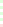<table style="font-size: 85%">
<tr>
<td style="background:#dfd;"></td>
</tr>
<tr>
<td style="background:#dfd;"></td>
</tr>
<tr>
<td style="background:#dfd;"></td>
</tr>
<tr>
<td style="background:#dfd;"></td>
</tr>
<tr>
<td style="background:#fdd;"></td>
</tr>
</table>
